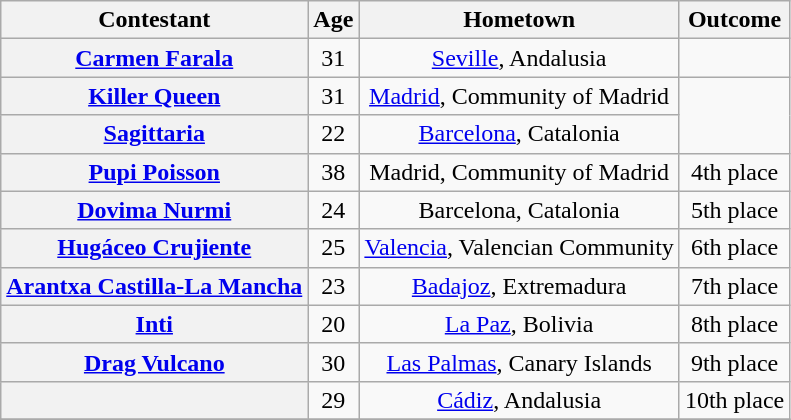<table class="wikitable sortable" style="text-align:center">
<tr>
<th scope="col">Contestant</th>
<th scope="col">Age</th>
<th scope="col">Hometown</th>
<th scope="col">Outcome</th>
</tr>
<tr>
<th scope="row"><a href='#'>Carmen Farala</a></th>
<td>31</td>
<td><a href='#'>Seville</a>, Andalusia</td>
<td></td>
</tr>
<tr>
<th scope="row"><a href='#'>Killer Queen</a></th>
<td>31</td>
<td><a href='#'>Madrid</a>, Community of Madrid</td>
<td rowspan="2" nowrap></td>
</tr>
<tr>
<th scope="row"><a href='#'>Sagittaria</a></th>
<td>22</td>
<td><a href='#'>Barcelona</a>, Catalonia</td>
</tr>
<tr>
<th scope="row"><a href='#'>Pupi Poisson</a></th>
<td>38</td>
<td>Madrid, Community of Madrid</td>
<td>4th place</td>
</tr>
<tr>
<th scope="row"><a href='#'>Dovima Nurmi</a></th>
<td>24</td>
<td>Barcelona, Catalonia</td>
<td>5th place</td>
</tr>
<tr>
<th scope="row"><a href='#'>Hugáceo Crujiente</a></th>
<td>25</td>
<td nowrap><a href='#'>Valencia</a>, Valencian Community</td>
<td>6th place</td>
</tr>
<tr>
<th scope="row" nowrap><a href='#'>Arantxa Castilla-La Mancha</a></th>
<td>23</td>
<td><a href='#'>Badajoz</a>, Extremadura</td>
<td>7th place</td>
</tr>
<tr>
<th scope="row"><a href='#'>Inti</a></th>
<td>20</td>
<td><a href='#'>La Paz</a>, Bolivia</td>
<td>8th place</td>
</tr>
<tr>
<th scope="row"><a href='#'>Drag Vulcano</a></th>
<td>30</td>
<td><a href='#'>Las Palmas</a>, Canary Islands</td>
<td>9th place</td>
</tr>
<tr>
<th scope="row"></th>
<td>29</td>
<td><a href='#'>Cádiz</a>, Andalusia</td>
<td>10th place</td>
</tr>
<tr>
</tr>
</table>
